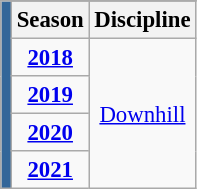<table class="wikitable" style="font-size:95%; text-align:center; border:grey solid 1px; border-collapse:collapse;" width="10%">
<tr style="background-color:#369; color:white;">
<td rowspan="6" style="width:1%;"></td>
</tr>
<tr>
<th>Season</th>
<th>Discipline</th>
</tr>
<tr>
<td><strong><a href='#'>2018</a></strong></td>
<td rowspan=4><a href='#'>Downhill</a></td>
</tr>
<tr>
<td><strong><a href='#'>2019</a></strong></td>
</tr>
<tr>
<td><strong><a href='#'>2020</a></strong></td>
</tr>
<tr>
<td><strong><a href='#'>2021</a></strong></td>
</tr>
</table>
